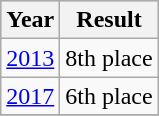<table class="wikitable"  style="text-align:center;">
<tr style="background:#cccccc;">
<th>Year</th>
<th>Result</th>
</tr>
<tr>
<td> <a href='#'>2013</a></td>
<td>8th place</td>
</tr>
<tr>
<td> <a href='#'>2017</a></td>
<td>6th place</td>
</tr>
<tr>
</tr>
</table>
